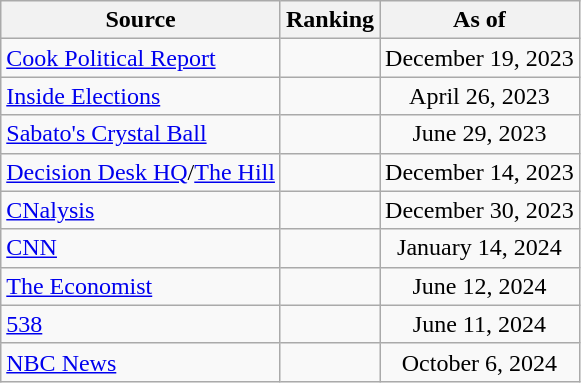<table class="wikitable" style="text-align:center">
<tr>
<th>Source</th>
<th>Ranking</th>
<th>As of</th>
</tr>
<tr>
<td align=left><a href='#'>Cook Political Report</a></td>
<td></td>
<td>December 19, 2023</td>
</tr>
<tr>
<td align=left><a href='#'>Inside Elections</a></td>
<td></td>
<td>April 26, 2023</td>
</tr>
<tr>
<td align=left><a href='#'>Sabato's Crystal Ball</a></td>
<td></td>
<td>June 29, 2023</td>
</tr>
<tr>
<td align=left><a href='#'>Decision Desk HQ</a>/<a href='#'>The Hill</a></td>
<td></td>
<td>December 14, 2023</td>
</tr>
<tr>
<td align=left><a href='#'>CNalysis</a></td>
<td></td>
<td>December 30, 2023</td>
</tr>
<tr>
<td align=left><a href='#'>CNN</a></td>
<td></td>
<td>January 14, 2024</td>
</tr>
<tr>
<td align=left><a href='#'>The Economist</a></td>
<td></td>
<td>June 12, 2024</td>
</tr>
<tr>
<td align="left"><a href='#'>538</a></td>
<td></td>
<td>June 11, 2024</td>
</tr>
<tr>
<td align="left"><a href='#'>NBC News</a></td>
<td></td>
<td>October 6, 2024</td>
</tr>
</table>
